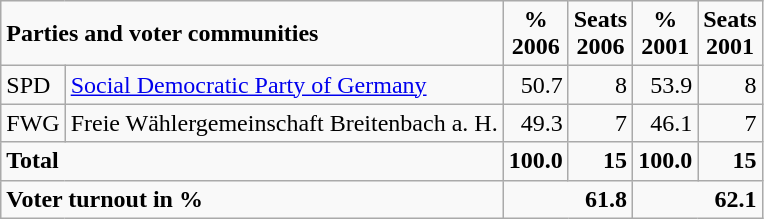<table class="wikitable">
<tr -- class="hintergrundfarbe5">
<td colspan="2"><strong>Parties and voter communities</strong></td>
<td align="center"><strong>%<br>2006</strong></td>
<td align="center"><strong>Seats<br>2006</strong></td>
<td align="center"><strong>%<br>2001</strong></td>
<td align="center"><strong>Seats<br>2001</strong></td>
</tr>
<tr --->
<td>SPD</td>
<td><a href='#'>Social Democratic Party of Germany</a></td>
<td align="right">50.7</td>
<td align="right">8</td>
<td align="right">53.9</td>
<td align="right">8</td>
</tr>
<tr --->
<td>FWG</td>
<td>Freie Wählergemeinschaft Breitenbach a. H.</td>
<td align="right">49.3</td>
<td align="right">7</td>
<td align="right">46.1</td>
<td align="right">7</td>
</tr>
<tr -- class="hintergrundfarbe5">
<td colspan="2"><strong>Total</strong></td>
<td align="right"><strong>100.0</strong></td>
<td align="right"><strong>15</strong></td>
<td align="right"><strong>100.0</strong></td>
<td align="right"><strong>15</strong></td>
</tr>
<tr -- class="hintergrundfarbe5">
<td colspan="2"><strong>Voter turnout in %</strong></td>
<td colspan="2" align="right"><strong>61.8</strong></td>
<td colspan="2" align="right"><strong>62.1</strong></td>
</tr>
</table>
